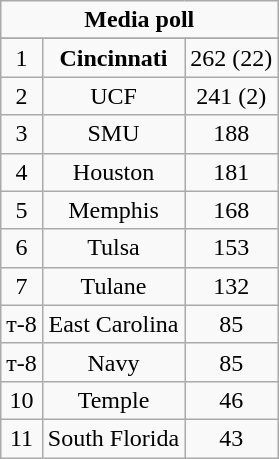<table class="wikitable">
<tr align="center">
<td align="center" Colspan="3"><strong>Media poll</strong></td>
</tr>
<tr align="center">
</tr>
<tr align="center">
<td>1</td>
<td><strong>Cincinnati</strong></td>
<td>262 (22)</td>
</tr>
<tr align="center">
<td>2</td>
<td>UCF</td>
<td>241 (2)</td>
</tr>
<tr align="center">
<td>3</td>
<td>SMU</td>
<td>188</td>
</tr>
<tr align="center">
<td>4</td>
<td>Houston</td>
<td>181</td>
</tr>
<tr align="center">
<td>5</td>
<td>Memphis</td>
<td>168</td>
</tr>
<tr align="center">
<td>6</td>
<td>Tulsa</td>
<td>153</td>
</tr>
<tr align="center">
<td>7</td>
<td>Tulane</td>
<td>132</td>
</tr>
<tr align="center">
<td>т-8</td>
<td>East Carolina</td>
<td>85</td>
</tr>
<tr align="center">
<td>т-8</td>
<td>Navy</td>
<td>85</td>
</tr>
<tr align="center">
<td>10</td>
<td>Temple</td>
<td>46</td>
</tr>
<tr align="center">
<td>11</td>
<td>South Florida</td>
<td>43</td>
</tr>
</table>
